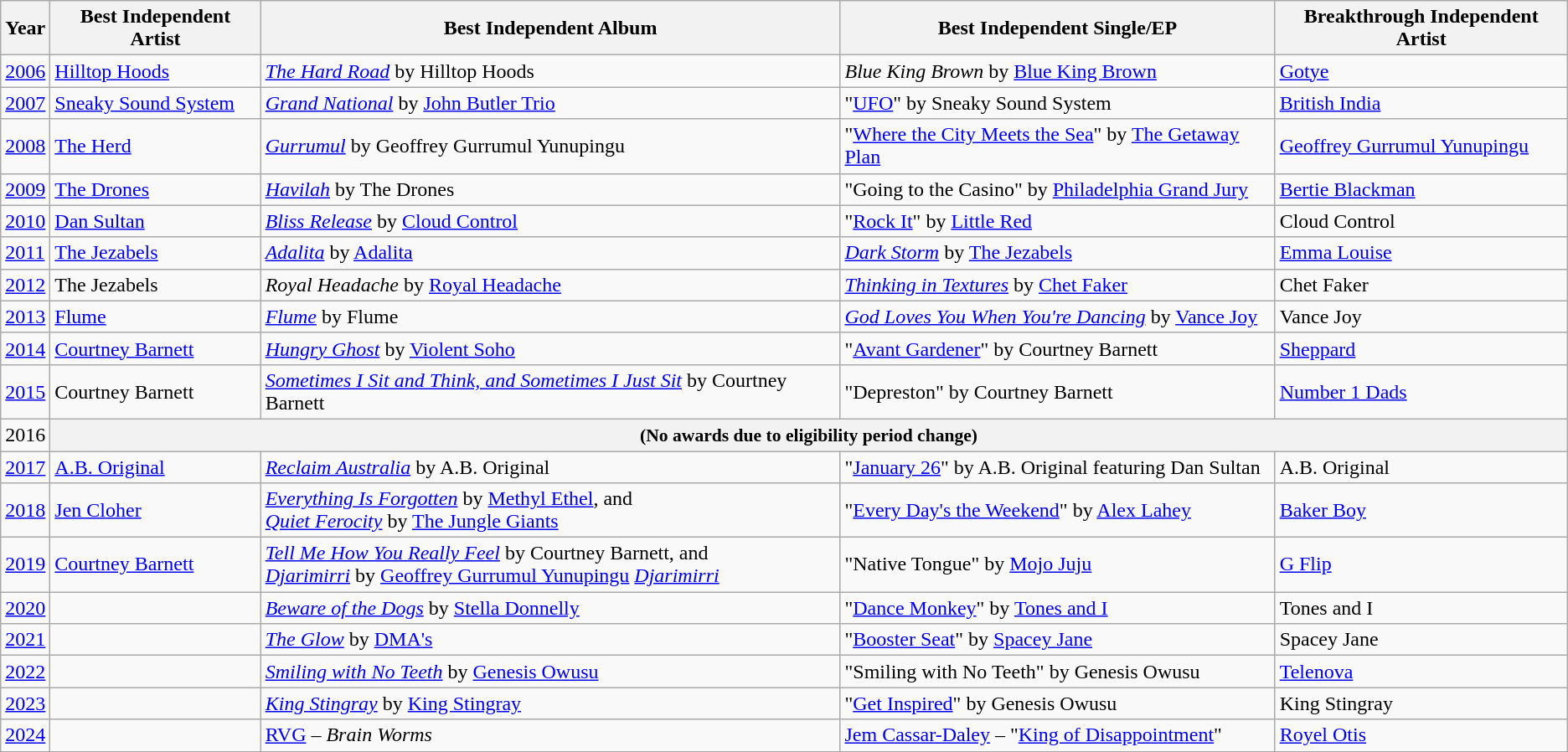<table class="wikitable">
<tr>
<th>Year</th>
<th>Best Independent Artist</th>
<th>Best Independent Album</th>
<th>Best Independent Single/EP</th>
<th>Breakthrough Independent Artist</th>
</tr>
<tr>
<td><a href='#'>2006</a></td>
<td><a href='#'>Hilltop Hoods</a></td>
<td><em><a href='#'>The Hard Road</a></em> by Hilltop Hoods</td>
<td><em>Blue King Brown</em> by <a href='#'>Blue King Brown</a></td>
<td><a href='#'>Gotye</a></td>
</tr>
<tr>
<td><a href='#'>2007</a></td>
<td><a href='#'>Sneaky Sound System</a></td>
<td><em><a href='#'>Grand National</a></em> by <a href='#'>John Butler Trio</a></td>
<td>"<a href='#'>UFO</a>" by Sneaky Sound System</td>
<td><a href='#'>British India</a></td>
</tr>
<tr>
<td><a href='#'>2008</a></td>
<td><a href='#'>The Herd</a></td>
<td><em><a href='#'>Gurrumul</a></em> by Geoffrey Gurrumul Yunupingu</td>
<td>"<a href='#'>Where the City Meets the Sea</a>" by <a href='#'>The Getaway Plan</a></td>
<td><a href='#'>Geoffrey Gurrumul Yunupingu</a></td>
</tr>
<tr>
<td><a href='#'>2009</a></td>
<td><a href='#'>The Drones</a></td>
<td><em><a href='#'>Havilah</a></em> by The Drones</td>
<td>"Going to the Casino" by <a href='#'>Philadelphia Grand Jury</a></td>
<td><a href='#'>Bertie Blackman</a></td>
</tr>
<tr>
<td><a href='#'>2010</a></td>
<td><a href='#'>Dan Sultan</a></td>
<td><em><a href='#'>Bliss Release</a></em> by <a href='#'>Cloud Control</a></td>
<td>"<a href='#'>Rock It</a>" by <a href='#'>Little Red</a></td>
<td>Cloud Control</td>
</tr>
<tr>
<td><a href='#'>2011</a></td>
<td><a href='#'>The Jezabels</a></td>
<td><em><a href='#'>Adalita</a></em> by <a href='#'>Adalita</a></td>
<td><em><a href='#'>Dark Storm</a></em> by <a href='#'>The Jezabels</a></td>
<td><a href='#'>Emma Louise</a></td>
</tr>
<tr>
<td><a href='#'>2012</a></td>
<td>The Jezabels</td>
<td><em>Royal Headache</em> by <a href='#'>Royal Headache</a></td>
<td><em><a href='#'>Thinking in Textures</a></em> by <a href='#'>Chet Faker</a></td>
<td>Chet Faker</td>
</tr>
<tr>
<td><a href='#'>2013</a></td>
<td><a href='#'>Flume</a></td>
<td><em><a href='#'>Flume</a></em> by Flume</td>
<td><em><a href='#'>God Loves You When You're Dancing</a></em> by <a href='#'>Vance Joy</a></td>
<td>Vance Joy</td>
</tr>
<tr>
<td><a href='#'>2014</a></td>
<td><a href='#'>Courtney Barnett</a></td>
<td><em><a href='#'>Hungry Ghost</a></em> by <a href='#'>Violent Soho</a></td>
<td>"<a href='#'>Avant Gardener</a>" by Courtney Barnett</td>
<td><a href='#'>Sheppard</a></td>
</tr>
<tr>
<td><a href='#'>2015</a></td>
<td>Courtney Barnett</td>
<td><em><a href='#'>Sometimes I Sit and Think, and Sometimes I Just Sit</a></em> by Courtney Barnett</td>
<td>"Depreston" by Courtney Barnett</td>
<td><a href='#'>Number 1 Dads</a></td>
</tr>
<tr>
<td>2016</td>
<th colspan="4" style="font-size:90%">(No awards due to eligibility period change)</th>
</tr>
<tr>
<td><a href='#'>2017</a></td>
<td><a href='#'>A.B. Original</a></td>
<td><em><a href='#'>Reclaim Australia</a></em> by A.B. Original</td>
<td>"<a href='#'>January 26</a>" by A.B. Original featuring Dan Sultan</td>
<td>A.B. Original</td>
</tr>
<tr>
<td><a href='#'>2018</a></td>
<td><a href='#'>Jen Cloher</a></td>
<td><em><a href='#'>Everything Is Forgotten</a></em> by <a href='#'>Methyl Ethel</a>, and <br> <em><a href='#'>Quiet Ferocity</a></em> by <a href='#'>The Jungle Giants</a></td>
<td>"<a href='#'>Every Day's the Weekend</a>" by <a href='#'>Alex Lahey</a></td>
<td><a href='#'>Baker Boy</a></td>
</tr>
<tr>
<td><a href='#'>2019</a></td>
<td><a href='#'>Courtney Barnett</a></td>
<td><em><a href='#'>Tell Me How You Really Feel</a></em> by Courtney Barnett, and <br> <em><a href='#'>Djarimirri</a></em> by <a href='#'>Geoffrey Gurrumul Yunupingu</a> <em><a href='#'>Djarimirri</a></em></td>
<td>"Native Tongue" by <a href='#'>Mojo Juju</a></td>
<td><a href='#'>G Flip</a></td>
</tr>
<tr>
<td><a href='#'>2020</a></td>
<td></td>
<td><em><a href='#'>Beware of the Dogs</a></em> by <a href='#'>Stella Donnelly</a></td>
<td>"<a href='#'>Dance Monkey</a>" by <a href='#'>Tones and I</a></td>
<td>Tones and I</td>
</tr>
<tr>
<td><a href='#'>2021</a></td>
<td></td>
<td><em><a href='#'>The Glow</a></em> by <a href='#'>DMA's</a></td>
<td>"<a href='#'>Booster Seat</a>" by <a href='#'>Spacey Jane</a></td>
<td>Spacey Jane</td>
</tr>
<tr>
<td><a href='#'>2022</a></td>
<td></td>
<td><em><a href='#'>Smiling with No Teeth</a></em> by <a href='#'>Genesis Owusu</a></td>
<td>"Smiling with No Teeth" by Genesis Owusu</td>
<td><a href='#'>Telenova</a></td>
</tr>
<tr>
<td><a href='#'>2023</a></td>
<td></td>
<td><em><a href='#'>King Stingray</a></em> by <a href='#'>King Stingray</a></td>
<td>"<a href='#'>Get Inspired</a>" by Genesis Owusu</td>
<td>King Stingray</td>
</tr>
<tr>
<td><a href='#'>2024</a></td>
<td></td>
<td><a href='#'>RVG</a> – <em>Brain Worms</em></td>
<td><a href='#'>Jem Cassar-Daley</a> – "<a href='#'>King of Disappointment</a>"</td>
<td><a href='#'>Royel Otis</a></td>
</tr>
</table>
